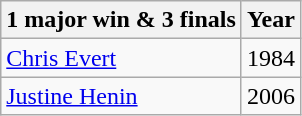<table class="wikitable">
<tr>
<th>1 major win & 3 finals</th>
<th>Year</th>
</tr>
<tr>
<td> <a href='#'>Chris Evert</a></td>
<td>1984</td>
</tr>
<tr>
<td> <a href='#'>Justine Henin</a></td>
<td>2006</td>
</tr>
</table>
